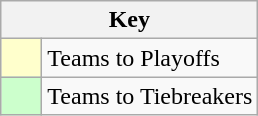<table class="wikitable" style="text-align: center;">
<tr>
<th colspan=2>Key</th>
</tr>
<tr>
<td style="background:#ffc; width:20px;"></td>
<td align=left>Teams to Playoffs</td>
</tr>
<tr>
<td style="background:#ccffcc; width:20px;"></td>
<td align=left>Teams to Tiebreakers</td>
</tr>
</table>
